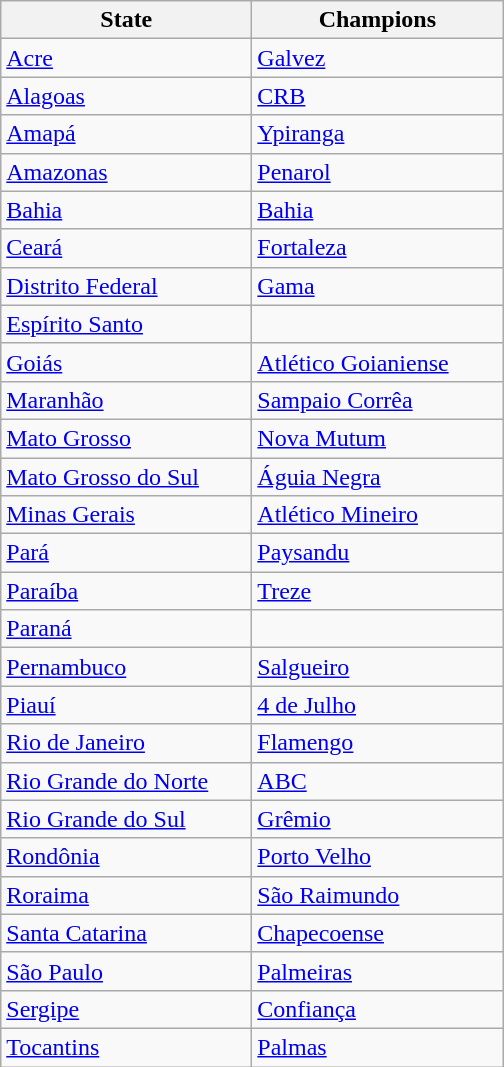<table class="wikitable">
<tr>
<th width=160px>State</th>
<th width=160px>Champions</th>
</tr>
<tr>
<td> <a href='#'>Acre</a></td>
<td><a href='#'>Galvez</a></td>
</tr>
<tr>
<td> <a href='#'>Alagoas</a></td>
<td><a href='#'>CRB</a></td>
</tr>
<tr>
<td> <a href='#'>Amapá</a></td>
<td><a href='#'>Ypiranga</a></td>
</tr>
<tr>
<td> <a href='#'>Amazonas</a></td>
<td><a href='#'>Penarol</a></td>
</tr>
<tr>
<td> <a href='#'>Bahia</a></td>
<td><a href='#'>Bahia</a></td>
</tr>
<tr>
<td> <a href='#'>Ceará</a></td>
<td><a href='#'>Fortaleza</a></td>
</tr>
<tr>
<td> <a href='#'>Distrito Federal</a></td>
<td><a href='#'>Gama</a></td>
</tr>
<tr>
<td> <a href='#'>Espírito Santo</a></td>
<td></td>
</tr>
<tr>
<td> <a href='#'>Goiás</a></td>
<td><a href='#'>Atlético Goianiense</a></td>
</tr>
<tr>
<td> <a href='#'>Maranhão</a></td>
<td><a href='#'>Sampaio Corrêa</a></td>
</tr>
<tr>
<td> <a href='#'>Mato Grosso</a></td>
<td><a href='#'>Nova Mutum</a></td>
</tr>
<tr>
<td> <a href='#'>Mato Grosso do Sul</a></td>
<td><a href='#'>Águia Negra</a></td>
</tr>
<tr>
<td> <a href='#'>Minas Gerais</a></td>
<td><a href='#'>Atlético Mineiro</a></td>
</tr>
<tr>
<td> <a href='#'>Pará</a></td>
<td><a href='#'>Paysandu</a></td>
</tr>
<tr>
<td> <a href='#'>Paraíba</a></td>
<td><a href='#'>Treze</a></td>
</tr>
<tr>
<td> <a href='#'>Paraná</a></td>
<td></td>
</tr>
<tr>
<td> <a href='#'>Pernambuco</a></td>
<td><a href='#'>Salgueiro</a></td>
</tr>
<tr>
<td> <a href='#'>Piauí</a></td>
<td><a href='#'>4 de Julho</a></td>
</tr>
<tr>
<td> <a href='#'>Rio de Janeiro</a></td>
<td><a href='#'>Flamengo</a></td>
</tr>
<tr>
<td> <a href='#'>Rio Grande do Norte</a></td>
<td><a href='#'>ABC</a></td>
</tr>
<tr>
<td> <a href='#'>Rio Grande do Sul</a></td>
<td><a href='#'>Grêmio</a></td>
</tr>
<tr>
<td> <a href='#'>Rondônia</a></td>
<td><a href='#'>Porto Velho</a></td>
</tr>
<tr>
<td> <a href='#'>Roraima</a></td>
<td><a href='#'>São Raimundo</a></td>
</tr>
<tr>
<td> <a href='#'>Santa Catarina</a></td>
<td><a href='#'>Chapecoense</a></td>
</tr>
<tr>
<td> <a href='#'>São Paulo</a></td>
<td><a href='#'>Palmeiras</a></td>
</tr>
<tr>
<td> <a href='#'>Sergipe</a></td>
<td><a href='#'>Confiança</a></td>
</tr>
<tr>
<td> <a href='#'>Tocantins</a></td>
<td><a href='#'>Palmas</a></td>
</tr>
</table>
